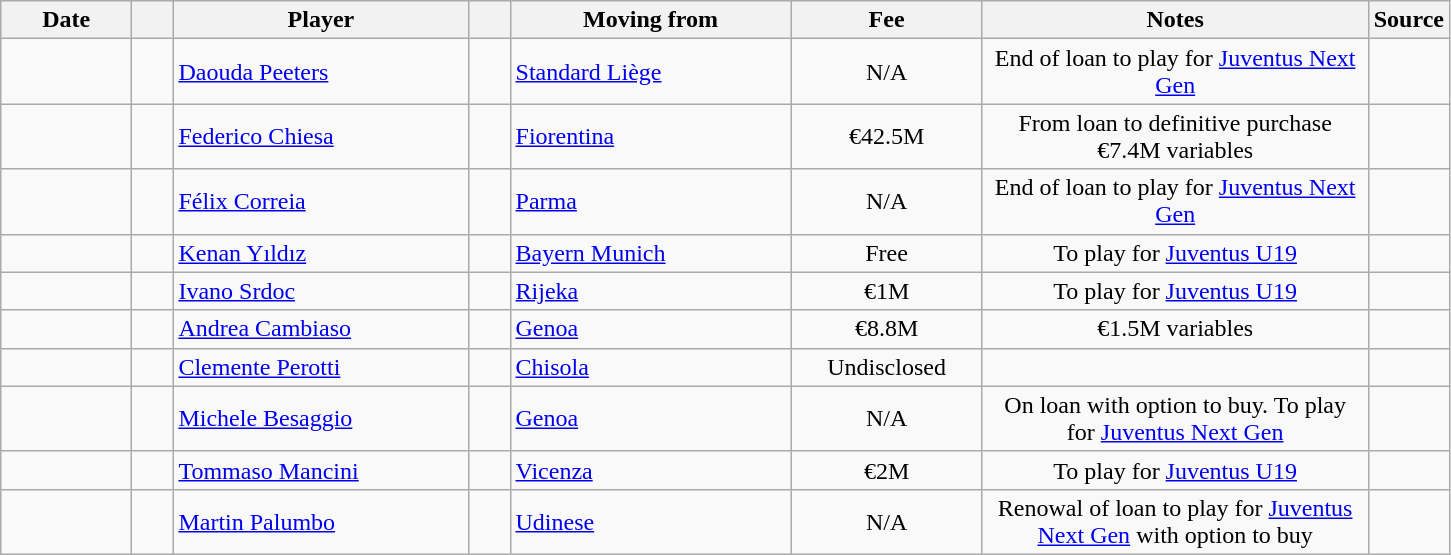<table class="wikitable sortable">
<tr>
<th style="width:80px;">Date</th>
<th style="width:20px;"></th>
<th style="width:190px;">Player</th>
<th style="width:20px;"></th>
<th style="width:180px;">Moving from</th>
<th style="width:120px;" class="unsortable">Fee</th>
<th style="width:250px;" class="unsortable">Notes</th>
<th style="width:20px;">Source</th>
</tr>
<tr>
<td></td>
<td align="center"></td>
<td> <a href='#'>Daouda Peeters</a></td>
<td align="center"></td>
<td> <a href='#'>Standard Liège</a></td>
<td align="center">N/A</td>
<td align="center">End of loan to play for <a href='#'>Juventus Next Gen</a></td>
<td></td>
</tr>
<tr>
<td></td>
<td align="center"></td>
<td> <a href='#'>Federico Chiesa</a></td>
<td align="center"></td>
<td> <a href='#'>Fiorentina</a></td>
<td align="center">€42.5M</td>
<td align="center">From loan to definitive purchase<br>€7.4M variables</td>
<td></td>
</tr>
<tr>
<td></td>
<td align="center"></td>
<td> <a href='#'>Félix Correia</a></td>
<td align="center"></td>
<td> <a href='#'>Parma</a></td>
<td align="center">N/A</td>
<td align="center">End of loan to play for <a href='#'>Juventus Next Gen</a></td>
<td></td>
</tr>
<tr>
<td></td>
<td align="center"></td>
<td> <a href='#'>Kenan Yıldız</a></td>
<td align="center"></td>
<td> <a href='#'>Bayern Munich</a></td>
<td align="center">Free</td>
<td align="center">To play for <a href='#'>Juventus U19</a></td>
<td></td>
</tr>
<tr>
<td></td>
<td align="center"></td>
<td> <a href='#'>Ivano Srdoc</a></td>
<td align="center"></td>
<td>  <a href='#'>Rijeka</a></td>
<td align="center">€1M</td>
<td align="center">To play for <a href='#'>Juventus U19</a></td>
<td></td>
</tr>
<tr>
<td></td>
<td align=center></td>
<td> <a href='#'>Andrea Cambiaso</a></td>
<td align="center"></td>
<td align=left> <a href='#'>Genoa</a></td>
<td align="center">€8.8M</td>
<td align=center>€1.5M variables</td>
<td></td>
</tr>
<tr>
<td></td>
<td align="center"></td>
<td> <a href='#'>Clemente Perotti</a></td>
<td align="center"></td>
<td> <a href='#'>Chisola</a></td>
<td align="center">Undisclosed</td>
<td align="center"></td>
<td></td>
</tr>
<tr>
<td></td>
<td align="center"></td>
<td> <a href='#'>Michele Besaggio</a></td>
<td align="center"></td>
<td> <a href='#'>Genoa</a></td>
<td align="center">N/A</td>
<td align="center">On loan with option to buy. To play for <a href='#'>Juventus Next Gen</a></td>
<td></td>
</tr>
<tr>
<td></td>
<td align="center"></td>
<td> <a href='#'>Tommaso Mancini</a></td>
<td align="center"></td>
<td>  <a href='#'>Vicenza</a></td>
<td align="center">€2M</td>
<td align="center">To play for <a href='#'>Juventus U19</a></td>
<td></td>
</tr>
<tr>
<td></td>
<td align="center"></td>
<td> <a href='#'>Martin Palumbo</a></td>
<td align="center"></td>
<td> <a href='#'>Udinese</a></td>
<td align="center">N/A</td>
<td align="center">Renowal of loan to play for <a href='#'>Juventus Next Gen</a> with option to buy</td>
<td></td>
</tr>
</table>
